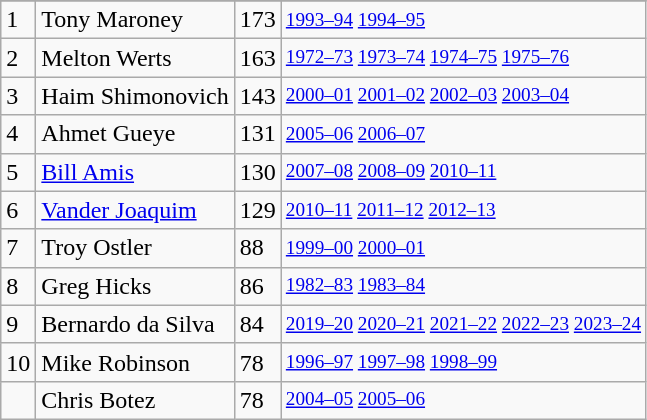<table class="wikitable">
<tr>
</tr>
<tr>
<td>1</td>
<td>Tony Maroney</td>
<td>173</td>
<td style="font-size:80%;"><a href='#'>1993–94</a> <a href='#'>1994–95</a></td>
</tr>
<tr>
<td>2</td>
<td>Melton Werts</td>
<td>163</td>
<td style="font-size:80%;"><a href='#'>1972–73</a> <a href='#'>1973–74</a> <a href='#'>1974–75</a> <a href='#'>1975–76</a></td>
</tr>
<tr>
<td>3</td>
<td>Haim Shimonovich</td>
<td>143</td>
<td style="font-size:80%;"><a href='#'>2000–01</a> <a href='#'>2001–02</a> <a href='#'>2002–03</a> <a href='#'>2003–04</a></td>
</tr>
<tr>
<td>4</td>
<td>Ahmet Gueye</td>
<td>131</td>
<td style="font-size:80%;"><a href='#'>2005–06</a> <a href='#'>2006–07</a></td>
</tr>
<tr>
<td>5</td>
<td><a href='#'>Bill Amis</a></td>
<td>130</td>
<td style="font-size:80%;"><a href='#'>2007–08</a> <a href='#'>2008–09</a> <a href='#'>2010–11</a></td>
</tr>
<tr>
<td>6</td>
<td><a href='#'>Vander Joaquim</a></td>
<td>129</td>
<td style="font-size:80%;"><a href='#'>2010–11</a> <a href='#'>2011–12</a> <a href='#'>2012–13</a></td>
</tr>
<tr>
<td>7</td>
<td>Troy Ostler</td>
<td>88</td>
<td style="font-size:80%;"><a href='#'>1999–00</a> <a href='#'>2000–01</a></td>
</tr>
<tr>
<td>8</td>
<td>Greg Hicks</td>
<td>86</td>
<td style="font-size:80%;"><a href='#'>1982–83</a> <a href='#'>1983–84</a></td>
</tr>
<tr>
<td>9</td>
<td>Bernardo da Silva</td>
<td>84</td>
<td style="font-size:80%;"><a href='#'>2019–20</a> <a href='#'>2020–21</a> <a href='#'>2021–22</a> <a href='#'>2022–23</a> <a href='#'>2023–24</a></td>
</tr>
<tr>
<td>10</td>
<td>Mike Robinson</td>
<td>78</td>
<td style="font-size:80%;"><a href='#'>1996–97</a> <a href='#'>1997–98</a> <a href='#'>1998–99</a></td>
</tr>
<tr>
<td></td>
<td>Chris Botez</td>
<td>78</td>
<td style="font-size:80%;"><a href='#'>2004–05</a> <a href='#'>2005–06</a></td>
</tr>
</table>
